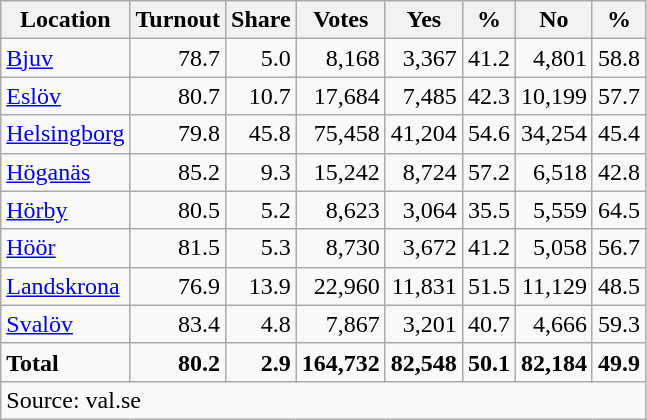<table class="wikitable sortable" style=text-align:right>
<tr>
<th>Location</th>
<th>Turnout</th>
<th>Share</th>
<th>Votes</th>
<th>Yes</th>
<th>%</th>
<th>No</th>
<th>%</th>
</tr>
<tr>
<td align=left><a href='#'>Bjuv</a></td>
<td>78.7</td>
<td>5.0</td>
<td>8,168</td>
<td>3,367</td>
<td>41.2</td>
<td>4,801</td>
<td>58.8</td>
</tr>
<tr>
<td align=left><a href='#'>Eslöv</a></td>
<td>80.7</td>
<td>10.7</td>
<td>17,684</td>
<td>7,485</td>
<td>42.3</td>
<td>10,199</td>
<td>57.7</td>
</tr>
<tr>
<td align=left><a href='#'>Helsingborg</a></td>
<td>79.8</td>
<td>45.8</td>
<td>75,458</td>
<td>41,204</td>
<td>54.6</td>
<td>34,254</td>
<td>45.4</td>
</tr>
<tr>
<td align=left><a href='#'>Höganäs</a></td>
<td>85.2</td>
<td>9.3</td>
<td>15,242</td>
<td>8,724</td>
<td>57.2</td>
<td>6,518</td>
<td>42.8</td>
</tr>
<tr>
<td align=left><a href='#'>Hörby</a></td>
<td>80.5</td>
<td>5.2</td>
<td>8,623</td>
<td>3,064</td>
<td>35.5</td>
<td>5,559</td>
<td>64.5</td>
</tr>
<tr>
<td align=left><a href='#'>Höör</a></td>
<td>81.5</td>
<td>5.3</td>
<td>8,730</td>
<td>3,672</td>
<td>41.2</td>
<td>5,058</td>
<td>56.7</td>
</tr>
<tr>
<td align=left><a href='#'>Landskrona</a></td>
<td>76.9</td>
<td>13.9</td>
<td>22,960</td>
<td>11,831</td>
<td>51.5</td>
<td>11,129</td>
<td>48.5</td>
</tr>
<tr>
<td align=left><a href='#'>Svalöv</a></td>
<td>83.4</td>
<td>4.8</td>
<td>7,867</td>
<td>3,201</td>
<td>40.7</td>
<td>4,666</td>
<td>59.3</td>
</tr>
<tr>
<td align=left><strong>Total</strong></td>
<td><strong>80.2</strong></td>
<td><strong>2.9</strong></td>
<td><strong>164,732</strong></td>
<td><strong>82,548</strong></td>
<td><strong>50.1</strong></td>
<td><strong>82,184</strong></td>
<td><strong>49.9</strong></td>
</tr>
<tr>
<td align=left colspan=8>Source: val.se </td>
</tr>
</table>
